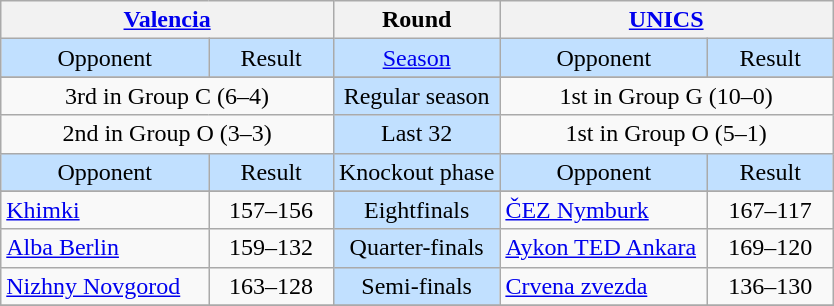<table class="wikitable" style="text-align:center; white-space:nowrap;">
<tr>
<th colspan="2"><a href='#'>Valencia</a></th>
<th>Round</th>
<th colspan="2"><a href='#'>UNICS</a></th>
</tr>
<tr style="background:#C1E0FF;">
<td style="width:25%;">Opponent</td>
<td style="width:15%;">Result</td>
<td><a href='#'>Season</a></td>
<td style="width:25%;">Opponent</td>
<td style="width:15%;">Result</td>
</tr>
<tr>
</tr>
<tr>
<td colspan=2>3rd in Group C (6–4)</td>
<td style="background:#C1E0FF;">Regular season</td>
<td colspan=2>1st in Group G (10–0)</td>
</tr>
<tr>
<td colspan=2>2nd in Group O (3–3)</td>
<td style="background:#C1E0FF;">Last 32</td>
<td colspan=2>1st in Group O (5–1)</td>
</tr>
<tr style="background:#C1E0FF;">
<td style="width:25%;">Opponent</td>
<td style="width:15%;">Result</td>
<td>Knockout phase</td>
<td style="width:25%;">Opponent</td>
<td style="width:15%;">Result</td>
</tr>
<tr>
</tr>
<tr>
<td style="text-align:left;"> <a href='#'>Khimki</a></td>
<td>157–156</td>
<td style="background:#C1E0FF;">Eightfinals</td>
<td style="text-align:left;"> <a href='#'>ČEZ Nymburk</a></td>
<td>167–117</td>
</tr>
<tr>
<td style="text-align:left;"> <a href='#'>Alba Berlin</a></td>
<td>159–132</td>
<td style="background:#C1E0FF;">Quarter-finals</td>
<td style="text-align:left;"> <a href='#'>Aykon TED Ankara</a></td>
<td>169–120</td>
</tr>
<tr>
<td style="text-align:left;"> <a href='#'>Nizhny Novgorod</a></td>
<td>163–128</td>
<td style="background:#C1E0FF;">Semi-finals</td>
<td style="text-align:left;"> <a href='#'>Crvena zvezda</a></td>
<td>136–130</td>
</tr>
<tr>
</tr>
</table>
